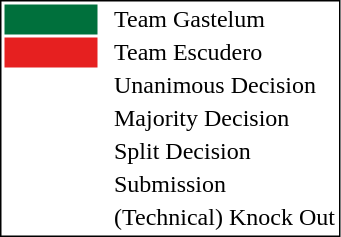<table style="border:1px solid black; float:left;">
<tr>
<td style="background:#00703C; width:40px;"></td>
<td> </td>
<td>Team Gastelum</td>
</tr>
<tr>
<td style="background:#E62020; width:40px;"></td>
<td> </td>
<td>Team Escudero</td>
</tr>
<tr>
<td style="width:60px;"></td>
<td> </td>
<td>Unanimous Decision</td>
</tr>
<tr>
<td style="width:60px;"></td>
<td> </td>
<td>Majority Decision</td>
</tr>
<tr>
<td style="width:60px;"></td>
<td> </td>
<td>Split Decision</td>
</tr>
<tr>
<td style="width:60px;"></td>
<td> </td>
<td>Submission</td>
</tr>
<tr>
<td style="width:60px;"></td>
<td> </td>
<td>(Technical) Knock Out</td>
</tr>
</table>
